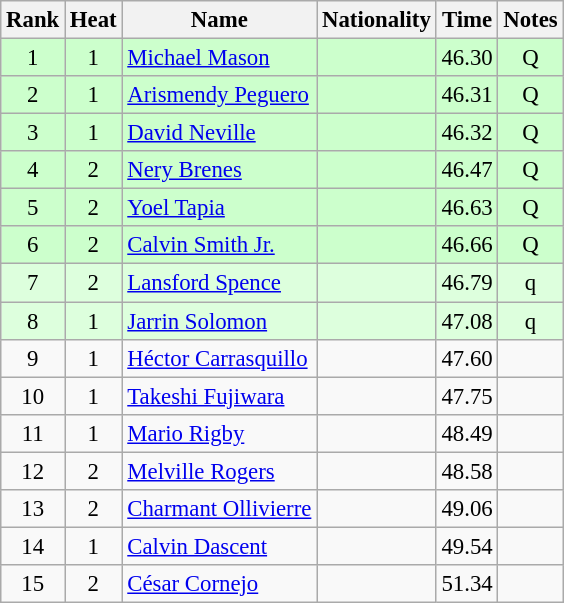<table class="wikitable sortable" style="text-align:center; font-size:95%">
<tr>
<th>Rank</th>
<th>Heat</th>
<th>Name</th>
<th>Nationality</th>
<th>Time</th>
<th>Notes</th>
</tr>
<tr bgcolor=ccffcc>
<td>1</td>
<td>1</td>
<td align=left><a href='#'>Michael Mason</a></td>
<td align=left></td>
<td>46.30</td>
<td>Q</td>
</tr>
<tr bgcolor=ccffcc>
<td>2</td>
<td>1</td>
<td align=left><a href='#'>Arismendy Peguero</a></td>
<td align=left></td>
<td>46.31</td>
<td>Q</td>
</tr>
<tr bgcolor=ccffcc>
<td>3</td>
<td>1</td>
<td align=left><a href='#'>David Neville</a></td>
<td align=left></td>
<td>46.32</td>
<td>Q</td>
</tr>
<tr bgcolor=ccffcc>
<td>4</td>
<td>2</td>
<td align=left><a href='#'>Nery Brenes</a></td>
<td align=left></td>
<td>46.47</td>
<td>Q</td>
</tr>
<tr bgcolor=ccffcc>
<td>5</td>
<td>2</td>
<td align=left><a href='#'>Yoel Tapia</a></td>
<td align=left></td>
<td>46.63</td>
<td>Q</td>
</tr>
<tr bgcolor=ccffcc>
<td>6</td>
<td>2</td>
<td align=left><a href='#'>Calvin Smith Jr.</a></td>
<td align=left></td>
<td>46.66</td>
<td>Q</td>
</tr>
<tr bgcolor=ddffdd>
<td>7</td>
<td>2</td>
<td align=left><a href='#'>Lansford Spence</a></td>
<td align=left></td>
<td>46.79</td>
<td>q</td>
</tr>
<tr bgcolor=ddffdd>
<td>8</td>
<td>1</td>
<td align=left><a href='#'>Jarrin Solomon</a></td>
<td align=left></td>
<td>47.08</td>
<td>q</td>
</tr>
<tr>
<td>9</td>
<td>1</td>
<td align=left><a href='#'>Héctor Carrasquillo</a></td>
<td align=left></td>
<td>47.60</td>
<td></td>
</tr>
<tr>
<td>10</td>
<td>1</td>
<td align=left><a href='#'>Takeshi Fujiwara</a></td>
<td align=left></td>
<td>47.75</td>
<td></td>
</tr>
<tr>
<td>11</td>
<td>1</td>
<td align=left><a href='#'>Mario Rigby</a></td>
<td align=left></td>
<td>48.49</td>
<td></td>
</tr>
<tr>
<td>12</td>
<td>2</td>
<td align=left><a href='#'>Melville Rogers</a></td>
<td align=left></td>
<td>48.58</td>
<td></td>
</tr>
<tr>
<td>13</td>
<td>2</td>
<td align=left><a href='#'>Charmant Ollivierre</a></td>
<td align=left></td>
<td>49.06</td>
<td></td>
</tr>
<tr>
<td>14</td>
<td>1</td>
<td align=left><a href='#'>Calvin Dascent</a></td>
<td align=left></td>
<td>49.54</td>
<td></td>
</tr>
<tr>
<td>15</td>
<td>2</td>
<td align=left><a href='#'>César Cornejo</a></td>
<td align=left></td>
<td>51.34</td>
<td></td>
</tr>
</table>
